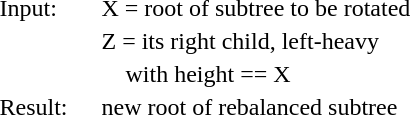<table>
<tr>
<td style="width:4em;">Input:</td>
<td>X = root of subtree to be rotated</td>
</tr>
<tr>
<td></td>
<td>Z = its right child, left-heavy</td>
</tr>
<tr>
<td></td>
<td>    with height == X</td>
</tr>
<tr>
<td>Result:</td>
<td>new root of rebalanced subtree</td>
</tr>
</table>
